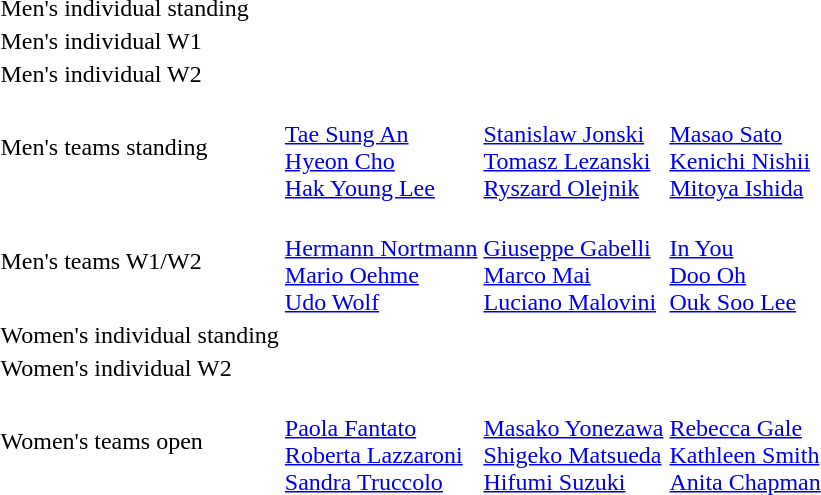<table>
<tr>
<td>Men's individual standing<br></td>
<td></td>
<td></td>
<td></td>
</tr>
<tr>
<td>Men's individual W1<br></td>
<td></td>
<td></td>
<td></td>
</tr>
<tr>
<td>Men's individual W2<br></td>
<td></td>
<td></td>
<td></td>
</tr>
<tr>
<td>Men's teams standing<br></td>
<td valign=top> <br> <a href='#'>Tae Sung An</a> <br> <a href='#'>Hyeon Cho</a> <br> <a href='#'>Hak Young Lee</a></td>
<td valign=top> <br> <a href='#'>Stanislaw Jonski</a> <br> <a href='#'>Tomasz Lezanski</a> <br> <a href='#'>Ryszard Olejnik</a></td>
<td valign=top> <br> <a href='#'>Masao Sato</a> <br> <a href='#'>Kenichi Nishii</a> <br> <a href='#'>Mitoya Ishida</a></td>
</tr>
<tr>
<td>Men's teams W1/W2<br></td>
<td valign=top> <br> <a href='#'>Hermann Nortmann</a> <br> <a href='#'>Mario Oehme</a> <br> <a href='#'>Udo Wolf</a></td>
<td valign=top> <br> <a href='#'>Giuseppe Gabelli</a> <br> <a href='#'>Marco Mai</a> <br> <a href='#'>Luciano Malovini</a></td>
<td valign=top> <br> <a href='#'>In You</a> <br> <a href='#'>Doo Oh</a> <br> <a href='#'>Ouk Soo Lee</a></td>
</tr>
<tr>
<td>Women's individual standing<br></td>
<td></td>
<td></td>
<td></td>
</tr>
<tr>
<td>Women's individual W2<br></td>
<td></td>
<td></td>
<td></td>
</tr>
<tr>
<td>Women's teams open<br></td>
<td valign=top> <br> <a href='#'>Paola Fantato</a> <br> <a href='#'>Roberta Lazzaroni</a> <br> <a href='#'>Sandra Truccolo</a></td>
<td valign=top> <br> <a href='#'>Masako Yonezawa</a> <br> <a href='#'>Shigeko Matsueda</a> <br> <a href='#'>Hifumi Suzuki</a></td>
<td valign=top> <br> <a href='#'>Rebecca Gale</a> <br> <a href='#'>Kathleen Smith</a> <br> <a href='#'>Anita Chapman</a></td>
</tr>
</table>
